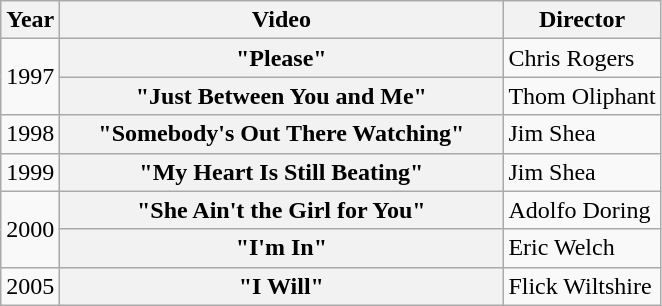<table class="wikitable plainrowheaders">
<tr>
<th>Year</th>
<th style="width:18em;">Video</th>
<th>Director</th>
</tr>
<tr>
<td rowspan="2">1997</td>
<th scope="row">"Please"</th>
<td>Chris Rogers</td>
</tr>
<tr>
<th scope="row">"Just Between You and Me"</th>
<td>Thom Oliphant</td>
</tr>
<tr>
<td>1998</td>
<th scope="row">"Somebody's Out There Watching"</th>
<td>Jim Shea</td>
</tr>
<tr>
<td>1999</td>
<th scope="row">"My Heart Is Still Beating"</th>
<td>Jim Shea</td>
</tr>
<tr>
<td rowspan="2">2000</td>
<th scope="row">"She Ain't the Girl for You"</th>
<td>Adolfo Doring</td>
</tr>
<tr>
<th scope="row">"I'm In"</th>
<td>Eric Welch</td>
</tr>
<tr>
<td>2005</td>
<th scope="row">"I Will"</th>
<td>Flick Wiltshire</td>
</tr>
</table>
